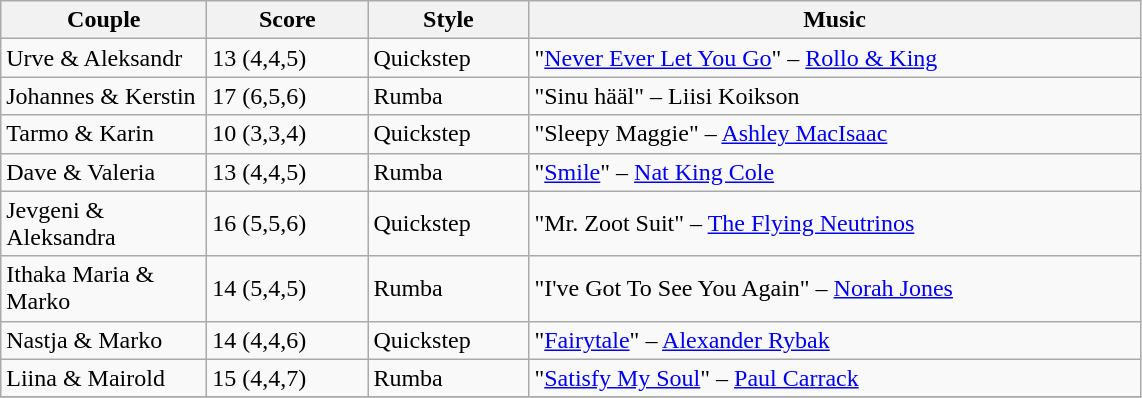<table class="wikitable">
<tr>
<th width="130">Couple</th>
<th width="100">Score</th>
<th width="100">Style</th>
<th width="400">Music</th>
</tr>
<tr>
<td>Urve & Aleksandr</td>
<td>13 (4,4,5)</td>
<td>Quickstep</td>
<td>"<a href='#'>Never Ever Let You Go</a>" – <a href='#'>Rollo & King</a></td>
</tr>
<tr>
<td>Johannes & Kerstin</td>
<td>17 (6,5,6)</td>
<td>Rumba</td>
<td>"Sinu hääl" – Liisi Koikson</td>
</tr>
<tr>
<td>Tarmo & Karin</td>
<td>10 (3,3,4)</td>
<td>Quickstep</td>
<td>"Sleepy Maggie" – <a href='#'>Ashley MacIsaac</a></td>
</tr>
<tr>
<td>Dave & Valeria</td>
<td>13 (4,4,5)</td>
<td>Rumba</td>
<td>"<a href='#'>Smile</a>" – <a href='#'>Nat King Cole</a></td>
</tr>
<tr>
<td>Jevgeni & Aleksandra</td>
<td>16 (5,5,6)</td>
<td>Quickstep</td>
<td>"Mr. Zoot Suit" – <a href='#'>The Flying Neutrinos</a></td>
</tr>
<tr>
<td>Ithaka Maria & Marko</td>
<td>14 (5,4,5)</td>
<td>Rumba</td>
<td>"I've Got To See You Again" – <a href='#'>Norah Jones</a></td>
</tr>
<tr>
<td>Nastja & Marko</td>
<td>14 (4,4,6)</td>
<td>Quickstep</td>
<td>"<a href='#'>Fairytale</a>" – <a href='#'>Alexander Rybak</a></td>
</tr>
<tr>
<td>Liina & Mairold</td>
<td>15 (4,4,7)</td>
<td>Rumba</td>
<td>"<a href='#'>Satisfy My Soul</a>" – <a href='#'>Paul Carrack</a></td>
</tr>
<tr>
</tr>
</table>
